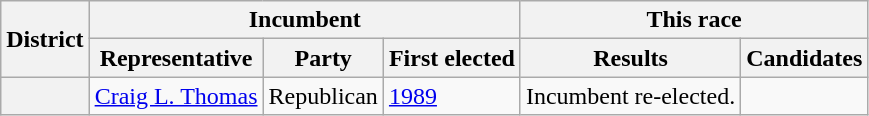<table class=wikitable>
<tr>
<th rowspan=2>District</th>
<th colspan=3>Incumbent</th>
<th colspan=2>This race</th>
</tr>
<tr>
<th>Representative</th>
<th>Party</th>
<th>First elected</th>
<th>Results</th>
<th>Candidates</th>
</tr>
<tr>
<th></th>
<td><a href='#'>Craig L. Thomas</a></td>
<td>Republican</td>
<td><a href='#'>1989</a></td>
<td>Incumbent re-elected.</td>
<td nowrap></td>
</tr>
</table>
